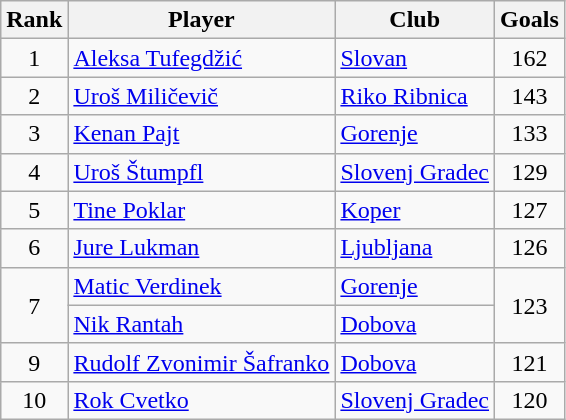<table class="wikitable sortable" style="text-align: center;">
<tr>
<th>Rank</th>
<th>Player</th>
<th>Club</th>
<th>Goals</th>
</tr>
<tr>
<td>1</td>
<td style="text-align: left;"> <a href='#'>Aleksa Tufegdžić</a></td>
<td style="text-align: left;"><a href='#'>Slovan</a></td>
<td>162</td>
</tr>
<tr>
<td>2</td>
<td style="text-align: left;"> <a href='#'>Uroš Miličevič</a></td>
<td style="text-align: left;"><a href='#'>Riko Ribnica</a></td>
<td>143</td>
</tr>
<tr>
<td>3</td>
<td style="text-align: left;"> <a href='#'>Kenan Pajt</a></td>
<td style="text-align: left;"><a href='#'>Gorenje</a></td>
<td>133</td>
</tr>
<tr>
<td>4</td>
<td style="text-align: left;"> <a href='#'>Uroš Štumpfl</a></td>
<td style="text-align: left;"><a href='#'>Slovenj Gradec</a></td>
<td>129</td>
</tr>
<tr>
<td>5</td>
<td style="text-align: left;"> <a href='#'>Tine Poklar</a></td>
<td style="text-align: left;"><a href='#'>Koper</a></td>
<td>127</td>
</tr>
<tr>
<td>6</td>
<td style="text-align: left;"> <a href='#'>Jure Lukman</a></td>
<td style="text-align: left;"><a href='#'>Ljubljana</a></td>
<td>126</td>
</tr>
<tr>
<td rowspan="2">7</td>
<td style="text-align: left;"> <a href='#'>Matic Verdinek</a></td>
<td style="text-align: left;"><a href='#'>Gorenje</a></td>
<td rowspan="2">123</td>
</tr>
<tr>
<td style="text-align: left;"> <a href='#'>Nik Rantah</a></td>
<td style="text-align: left;"><a href='#'>Dobova</a></td>
</tr>
<tr>
<td>9</td>
<td style="text-align: left;"> <a href='#'>Rudolf Zvonimir Šafranko</a></td>
<td style="text-align: left;"><a href='#'>Dobova</a></td>
<td>121</td>
</tr>
<tr>
<td>10</td>
<td style="text-align: left;"> <a href='#'>Rok Cvetko</a></td>
<td style="text-align: left;"><a href='#'>Slovenj Gradec</a></td>
<td>120</td>
</tr>
</table>
